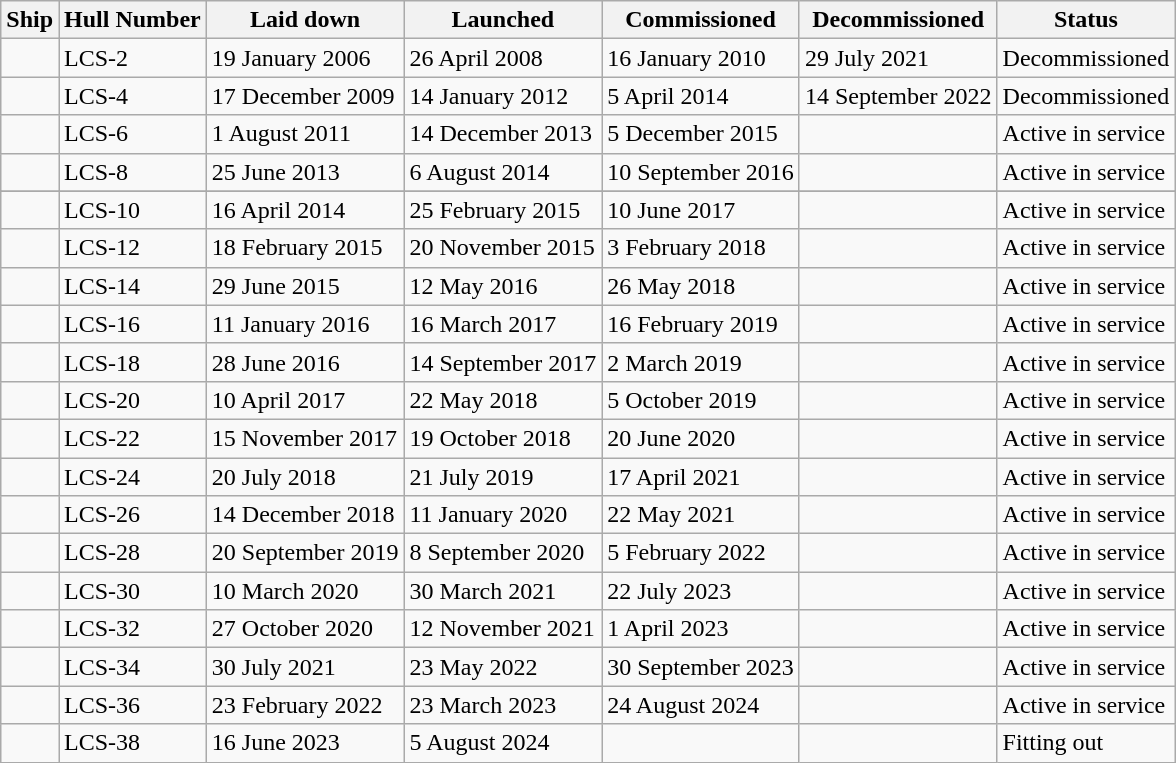<table class="wikitable">
<tr>
<th>Ship</th>
<th>Hull Number</th>
<th>Laid down</th>
<th>Launched</th>
<th>Commissioned</th>
<th>Decommissioned</th>
<th>Status</th>
</tr>
<tr>
<td></td>
<td>LCS-2</td>
<td>19 January 2006</td>
<td>26 April 2008</td>
<td>16 January 2010</td>
<td>29 July 2021</td>
<td>Decommissioned</td>
</tr>
<tr>
<td></td>
<td>LCS-4</td>
<td>17 December 2009</td>
<td>14 January 2012</td>
<td>5 April 2014</td>
<td>14 September 2022</td>
<td>Decommissioned</td>
</tr>
<tr>
<td></td>
<td>LCS-6</td>
<td>1 August 2011</td>
<td>14 December 2013</td>
<td>5 December 2015</td>
<td></td>
<td>Active in service</td>
</tr>
<tr>
<td></td>
<td>LCS-8</td>
<td>25 June 2013</td>
<td>6 August 2014</td>
<td>10 September 2016</td>
<td></td>
<td>Active in service</td>
</tr>
<tr>
</tr>
<tr>
<td></td>
<td>LCS-10</td>
<td>16 April 2014</td>
<td>25 February 2015</td>
<td>10 June 2017</td>
<td></td>
<td>Active in service</td>
</tr>
<tr>
<td></td>
<td>LCS-12</td>
<td>18 February 2015</td>
<td>20 November 2015</td>
<td>3 February 2018</td>
<td></td>
<td>Active in service</td>
</tr>
<tr>
<td></td>
<td>LCS-14</td>
<td>29 June 2015</td>
<td>12 May 2016</td>
<td>26 May 2018</td>
<td></td>
<td>Active in service</td>
</tr>
<tr>
<td></td>
<td>LCS-16</td>
<td>11 January 2016</td>
<td>16 March 2017</td>
<td>16 February 2019</td>
<td></td>
<td>Active in service</td>
</tr>
<tr>
<td></td>
<td>LCS-18</td>
<td>28 June 2016</td>
<td>14 September 2017</td>
<td>2 March 2019</td>
<td></td>
<td>Active in service</td>
</tr>
<tr>
<td></td>
<td>LCS-20</td>
<td>10 April 2017</td>
<td>22 May 2018</td>
<td>5 October 2019</td>
<td></td>
<td>Active in service</td>
</tr>
<tr>
<td></td>
<td>LCS-22</td>
<td>15 November 2017</td>
<td>19 October 2018</td>
<td>20 June 2020</td>
<td></td>
<td>Active in service</td>
</tr>
<tr>
<td></td>
<td>LCS-24</td>
<td>20 July 2018</td>
<td>21 July 2019</td>
<td>17 April 2021</td>
<td></td>
<td>Active in service</td>
</tr>
<tr>
<td></td>
<td>LCS-26</td>
<td>14 December 2018</td>
<td>11 January 2020</td>
<td>22 May 2021</td>
<td></td>
<td>Active in service</td>
</tr>
<tr>
<td></td>
<td>LCS-28</td>
<td>20 September 2019</td>
<td>8 September 2020</td>
<td>5 February 2022</td>
<td></td>
<td>Active in service</td>
</tr>
<tr>
<td></td>
<td>LCS-30</td>
<td>10 March 2020</td>
<td>30 March 2021</td>
<td>22 July 2023</td>
<td></td>
<td>Active in service</td>
</tr>
<tr>
<td></td>
<td>LCS-32</td>
<td>27 October 2020</td>
<td>12 November 2021</td>
<td>1 April 2023</td>
<td></td>
<td>Active in service</td>
</tr>
<tr>
<td></td>
<td>LCS-34</td>
<td>30 July 2021</td>
<td>23 May 2022</td>
<td>30 September 2023</td>
<td></td>
<td>Active in service</td>
</tr>
<tr>
<td></td>
<td>LCS-36</td>
<td>23 February 2022</td>
<td>23 March 2023</td>
<td>24 August 2024</td>
<td></td>
<td>Active in service</td>
</tr>
<tr>
<td></td>
<td>LCS-38</td>
<td>16 June 2023</td>
<td>5 August 2024</td>
<td></td>
<td></td>
<td>Fitting out</td>
</tr>
</table>
